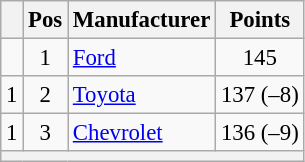<table class="wikitable" style="font-size: 95%">
<tr>
<th></th>
<th>Pos</th>
<th>Manufacturer</th>
<th>Points</th>
</tr>
<tr>
<td align="left"></td>
<td style="text-align:center;">1</td>
<td><a href='#'>Ford</a></td>
<td style="text-align:center;">145</td>
</tr>
<tr>
<td align="left"> 1</td>
<td style="text-align:center;">2</td>
<td><a href='#'>Toyota</a></td>
<td style="text-align:center;">137 (–8)</td>
</tr>
<tr>
<td align="left"> 1</td>
<td style="text-align:center;">3</td>
<td><a href='#'>Chevrolet</a></td>
<td style="text-align:center;">136 (–9)</td>
</tr>
<tr class="sortbottom">
<th colspan="9"></th>
</tr>
</table>
